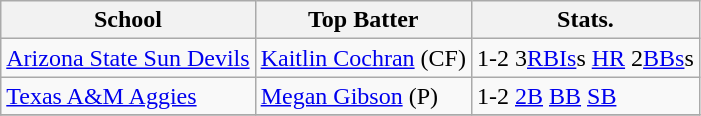<table class="wikitable">
<tr>
<th>School</th>
<th>Top Batter</th>
<th>Stats.</th>
</tr>
<tr>
<td><a href='#'>Arizona State Sun Devils</a></td>
<td><a href='#'>Kaitlin Cochran</a> (CF)</td>
<td>1-2  3<a href='#'>RBIs</a>s  <a href='#'>HR</a>  2<a href='#'>BBs</a>s</td>
</tr>
<tr>
<td><a href='#'>Texas A&M Aggies</a></td>
<td><a href='#'>Megan Gibson</a> (P)</td>
<td>1-2  <a href='#'>2B</a>  <a href='#'>BB</a>  <a href='#'>SB</a></td>
</tr>
<tr>
</tr>
</table>
